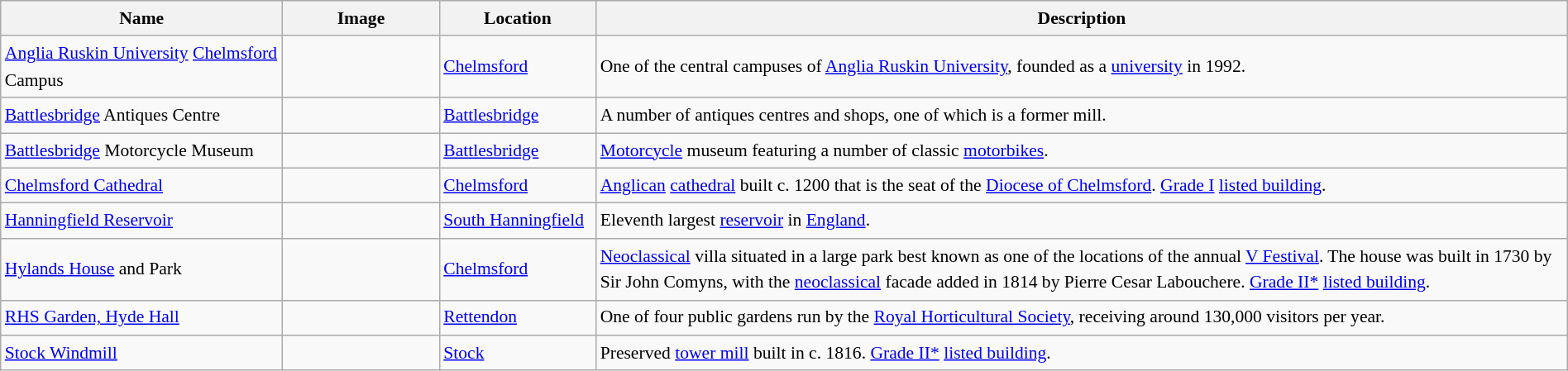<table class="wikitable sortable" style="font-size:90%;width:100%;border:0px;text-align:left;line-height:150%;">
<tr>
<th width="18%">Name</th>
<th width="10%" class="unsortable">Image</th>
<th width="10%">Location</th>
<th width="62%" class="unsortable">Description</th>
</tr>
<tr>
<td><a href='#'>Anglia Ruskin University</a> <a href='#'>Chelmsford</a> Campus</td>
<td></td>
<td><a href='#'>Chelmsford</a></td>
<td>One of the central campuses of <a href='#'>Anglia Ruskin University</a>, founded as a <a href='#'>university</a> in 1992.</td>
</tr>
<tr>
<td><a href='#'>Battlesbridge</a> Antiques Centre</td>
<td></td>
<td><a href='#'>Battlesbridge</a></td>
<td>A number of antiques centres and shops, one of which is a former mill.</td>
</tr>
<tr>
<td><a href='#'>Battlesbridge</a> Motorcycle Museum</td>
<td></td>
<td><a href='#'>Battlesbridge</a></td>
<td><a href='#'>Motorcycle</a> museum featuring a number of classic <a href='#'>motorbikes</a>.</td>
</tr>
<tr>
<td><a href='#'>Chelmsford Cathedral</a></td>
<td></td>
<td><a href='#'>Chelmsford</a></td>
<td><a href='#'>Anglican</a> <a href='#'>cathedral</a> built c. 1200 that is the seat of the <a href='#'>Diocese of Chelmsford</a>. <a href='#'>Grade I</a> <a href='#'>listed building</a>.</td>
</tr>
<tr>
<td><a href='#'>Hanningfield Reservoir</a></td>
<td></td>
<td><a href='#'>South Hanningfield</a></td>
<td>Eleventh largest <a href='#'>reservoir</a> in <a href='#'>England</a>.</td>
</tr>
<tr>
<td><a href='#'>Hylands House</a> and Park</td>
<td></td>
<td><a href='#'>Chelmsford</a></td>
<td><a href='#'>Neoclassical</a> villa situated in a large park best known as one of the locations of the annual <a href='#'>V Festival</a>. The house was built in 1730 by Sir John Comyns, with the <a href='#'>neoclassical</a> facade added in 1814 by Pierre Cesar Labouchere. <a href='#'>Grade II*</a> <a href='#'>listed building</a>.</td>
</tr>
<tr>
<td><a href='#'>RHS Garden, Hyde Hall</a></td>
<td></td>
<td><a href='#'>Rettendon</a></td>
<td>One of four public gardens run by the <a href='#'>Royal Horticultural Society</a>, receiving around 130,000 visitors per year.</td>
</tr>
<tr>
<td><a href='#'>Stock Windmill</a></td>
<td></td>
<td><a href='#'>Stock</a></td>
<td>Preserved <a href='#'>tower mill</a> built in c. 1816. <a href='#'>Grade II*</a> <a href='#'>listed building</a>.</td>
</tr>
<tr>
</tr>
</table>
